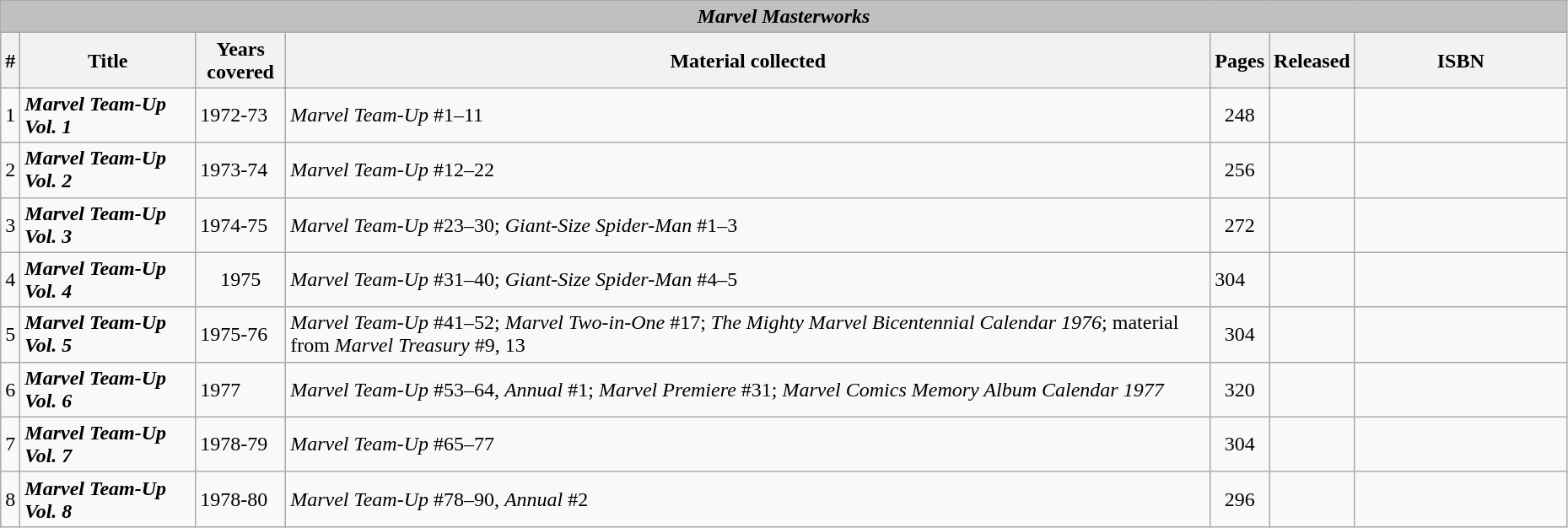<table class="wikitable sortable" width=98%>
<tr>
<th colspan="7" style="background-color: silver;"><em>Marvel Masterworks</em></th>
</tr>
<tr>
<th width="4px">#</th>
<th>Title</th>
<th style="width: 4em;">Years covered</th>
<th>Material collected</th>
<th>Pages</th>
<th>Released</th>
<th class="unsortable" style="width: 10em;">ISBN</th>
</tr>
<tr>
<td>1</td>
<td><strong><em>Marvel Team-Up Vol. 1</em></strong></td>
<td>1972-73</td>
<td><em>Marvel Team-Up</em> #1–11</td>
<td style="text-align: center;">248</td>
<td></td>
<td></td>
</tr>
<tr>
<td>2</td>
<td><strong><em>Marvel Team-Up Vol. 2</em></strong></td>
<td>1973-74</td>
<td><em>Marvel Team-Up</em> #12–22</td>
<td style="text-align: center;">256</td>
<td></td>
<td></td>
</tr>
<tr>
<td>3</td>
<td><strong><em>Marvel Team-Up Vol. 3</em></strong></td>
<td>1974-75</td>
<td><em>Marvel Team-Up</em> #23–30; <em>Giant-Size Spider-Man</em> #1–3</td>
<td style="text-align: center;">272</td>
<td></td>
<td></td>
</tr>
<tr>
<td>4</td>
<td><strong><em>Marvel Team-Up Vol. 4</em></strong></td>
<td style="text-align: center;">1975</td>
<td><em>Marvel Team-Up</em> #31–40; <em>Giant-Size Spider-Man</em> #4–5</td>
<td>304</td>
<td></td>
<td></td>
</tr>
<tr>
<td>5</td>
<td><strong><em>Marvel Team-Up Vol. 5</em></strong></td>
<td>1975-76</td>
<td><em>Marvel Team-Up</em> #41–52; <em>Marvel Two-in-One</em> #17; <em>The Mighty Marvel Bicentennial Calendar 1976</em>; material from <em>Marvel Treasury</em> #9, 13</td>
<td style="text-align: center;">304</td>
<td></td>
<td></td>
</tr>
<tr>
<td>6</td>
<td><strong><em>Marvel Team-Up Vol. 6</em></strong></td>
<td>1977</td>
<td><em>Marvel Team-Up</em> #53–64, <em>Annual</em> #1; <em>Marvel Premiere</em> #31; <em>Marvel Comics Memory Album Calendar 1977</em></td>
<td style="text-align: center;">320</td>
<td></td>
<td></td>
</tr>
<tr>
<td>7</td>
<td><strong><em>Marvel Team-Up Vol. 7</em></strong></td>
<td>1978-79</td>
<td><em>Marvel Team-Up</em> #65–77</td>
<td style="text-align: center;">304</td>
<td></td>
<td></td>
</tr>
<tr>
<td>8</td>
<td><strong><em>Marvel Team-Up Vol. 8</em></strong></td>
<td>1978-80</td>
<td><em>Marvel Team-Up</em> #78–90, <em>Annual</em> #2</td>
<td style="text-align: center;">296</td>
<td></td>
<td></td>
</tr>
</table>
